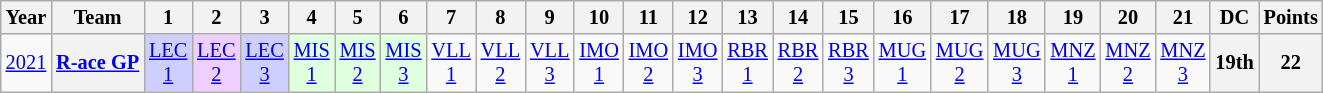<table class="wikitable" style="text-align:center; font-size:85%;">
<tr>
<th>Year</th>
<th>Team</th>
<th>1</th>
<th>2</th>
<th>3</th>
<th>4</th>
<th>5</th>
<th>6</th>
<th>7</th>
<th>8</th>
<th>9</th>
<th>10</th>
<th>11</th>
<th>12</th>
<th>13</th>
<th>14</th>
<th>15</th>
<th>16</th>
<th>17</th>
<th>18</th>
<th>19</th>
<th>20</th>
<th>21</th>
<th>DC</th>
<th>Points</th>
</tr>
<tr>
<td><a href='#'>2021</a></td>
<th nowrap><a href='#'>R-ace GP</a></th>
<td style="background:#CFCFFF;"><a href='#'>LEC<br>1</a><br></td>
<td style="background:#EFCFFF;"><a href='#'>LEC<br>2</a><br></td>
<td style="background:#CFCFFF;"><a href='#'>LEC<br>3</a><br></td>
<td style="background:#DFFFDF;"><a href='#'>MIS<br>1</a><br></td>
<td style="background:#DFFFDF;"><a href='#'>MIS<br>2</a><br></td>
<td style="background:#DFFFDF;"><a href='#'>MIS<br>3</a><br></td>
<td><a href='#'>VLL<br>1</a></td>
<td><a href='#'>VLL<br>2</a></td>
<td><a href='#'>VLL<br>3</a></td>
<td><a href='#'>IMO<br>1</a></td>
<td><a href='#'>IMO<br>2</a></td>
<td><a href='#'>IMO<br>3</a></td>
<td><a href='#'>RBR<br>1</a></td>
<td><a href='#'>RBR<br>2</a></td>
<td><a href='#'>RBR<br>3</a></td>
<td><a href='#'>MUG<br>1</a></td>
<td><a href='#'>MUG<br>2</a></td>
<td><a href='#'>MUG<br>3</a></td>
<td><a href='#'>MNZ<br>1</a></td>
<td><a href='#'>MNZ<br>2</a></td>
<td><a href='#'>MNZ<br>3</a></td>
<th>19th</th>
<th>22</th>
</tr>
</table>
